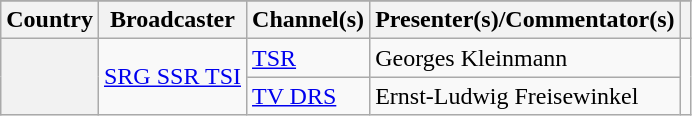<table class="wikitable plainrowheaders">
<tr>
</tr>
<tr>
<th scope="col">Country</th>
<th scope="col">Broadcaster</th>
<th scope="col">Channel(s)</th>
<th scope="col">Presenter(s)/Commentator(s)</th>
<th scope="col"></th>
</tr>
<tr>
<th scope="rowgroup" rowspan="2"></th>
<td rowspan="2"><a href='#'>SRG SSR TSI</a></td>
<td><a href='#'>TSR</a></td>
<td>Georges Kleinmann</td>
<td rowspan=2></td>
</tr>
<tr>
<td><a href='#'>TV DRS</a></td>
<td>Ernst-Ludwig Freisewinkel</td>
</tr>
</table>
